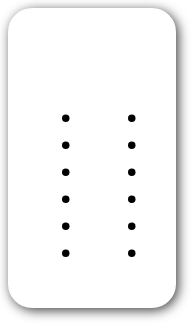<table style=" border-radius:1em; box-shadow: 0.1em 0.1em 0.5em rgba(0,0,0,0.75); background-color: white; border: 1px solid white; padding: 5px;">
<tr style="vertical-align:top;">
<td><br><table>
<tr>
<td><br><ul><li></li><li></li><li></li><li></li><li></li><li></li></ul></td>
<td valign="top"><br><ul><li></li><li></li><li></li><li></li><li></li><li></li></ul></td>
<td></td>
</tr>
</table>
</td>
</tr>
</table>
